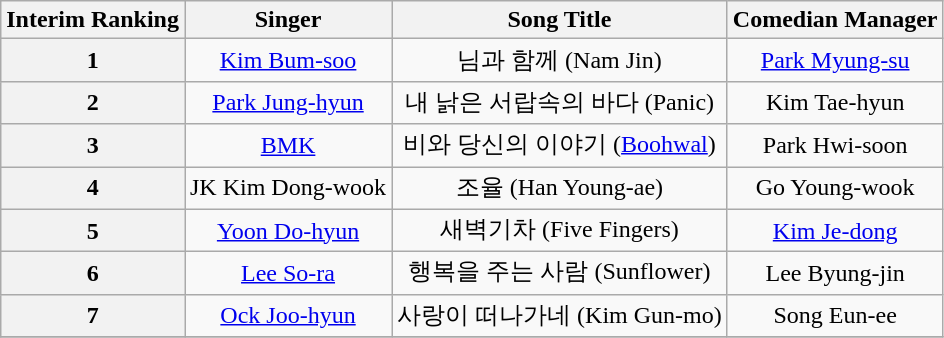<table class="wikitable">
<tr>
<th>Interim Ranking</th>
<th>Singer</th>
<th>Song Title</th>
<th>Comedian Manager</th>
</tr>
<tr align="center">
<th>1</th>
<td><a href='#'>Kim Bum-soo</a></td>
<td>님과 함께 (Nam Jin)</td>
<td><a href='#'>Park Myung-su</a></td>
</tr>
<tr align="center">
<th>2</th>
<td><a href='#'>Park Jung-hyun</a></td>
<td>내 낡은 서랍속의 바다 (Panic)</td>
<td>Kim Tae-hyun</td>
</tr>
<tr align="center">
<th>3</th>
<td><a href='#'>BMK</a></td>
<td>비와 당신의 이야기 (<a href='#'>Boohwal</a>)</td>
<td>Park Hwi-soon</td>
</tr>
<tr align="center">
<th>4</th>
<td>JK Kim Dong-wook</td>
<td>조율 (Han Young-ae)</td>
<td>Go Young-wook</td>
</tr>
<tr align="center">
<th>5</th>
<td><a href='#'>Yoon Do-hyun</a></td>
<td>새벽기차 (Five Fingers)</td>
<td><a href='#'>Kim Je-dong</a></td>
</tr>
<tr align="center">
<th>6</th>
<td><a href='#'>Lee So-ra</a></td>
<td>행복을 주는 사람 (Sunflower)</td>
<td>Lee Byung-jin</td>
</tr>
<tr align="center">
<th>7</th>
<td><a href='#'>Ock Joo-hyun</a></td>
<td>사랑이 떠나가네 (Kim Gun-mo)</td>
<td>Song Eun-ee</td>
</tr>
<tr>
</tr>
</table>
